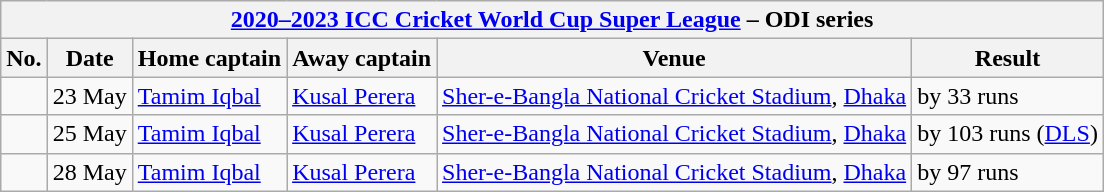<table class="wikitable">
<tr>
<th colspan="9"><a href='#'>2020–2023 ICC Cricket World Cup Super League</a> – ODI series</th>
</tr>
<tr>
<th>No.</th>
<th>Date</th>
<th>Home captain</th>
<th>Away captain</th>
<th>Venue</th>
<th>Result</th>
</tr>
<tr>
<td></td>
<td>23 May</td>
<td><a href='#'>Tamim Iqbal</a></td>
<td><a href='#'>Kusal Perera</a></td>
<td><a href='#'>Sher-e-Bangla National Cricket Stadium</a>, <a href='#'>Dhaka</a></td>
<td> by 33 runs</td>
</tr>
<tr>
<td></td>
<td>25 May</td>
<td><a href='#'>Tamim Iqbal</a></td>
<td><a href='#'>Kusal Perera</a></td>
<td><a href='#'>Sher-e-Bangla National Cricket Stadium</a>, <a href='#'>Dhaka</a></td>
<td> by 103 runs (<a href='#'>DLS</a>)</td>
</tr>
<tr>
<td></td>
<td>28 May</td>
<td><a href='#'>Tamim Iqbal</a></td>
<td><a href='#'>Kusal Perera</a></td>
<td><a href='#'>Sher-e-Bangla National Cricket Stadium</a>, <a href='#'>Dhaka</a></td>
<td> by 97 runs</td>
</tr>
</table>
